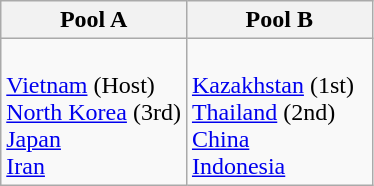<table class="wikitable">
<tr>
<th width=50%>Pool A</th>
<th width=50%>Pool B</th>
</tr>
<tr>
<td><br> <a href='#'>Vietnam</a> (Host)<br>
 <a href='#'>North Korea</a> (3rd)<br>
 <a href='#'>Japan</a><br>
 <a href='#'>Iran</a></td>
<td><br> <a href='#'>Kazakhstan</a> (1st)<br>
 <a href='#'>Thailand</a> (2nd)<br>
 <a href='#'>China</a><br>
 <a href='#'>Indonesia</a></td>
</tr>
</table>
